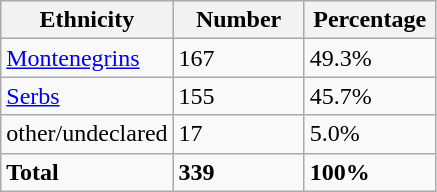<table class="wikitable">
<tr>
<th width="100px">Ethnicity</th>
<th width="80px">Number</th>
<th width="80px">Percentage</th>
</tr>
<tr>
<td><a href='#'>Montenegrins</a></td>
<td>167</td>
<td>49.3%</td>
</tr>
<tr>
<td><a href='#'>Serbs</a></td>
<td>155</td>
<td>45.7%</td>
</tr>
<tr>
<td>other/undeclared</td>
<td>17</td>
<td>5.0%</td>
</tr>
<tr>
<td><strong>Total</strong></td>
<td><strong>339</strong></td>
<td><strong>100%</strong></td>
</tr>
</table>
